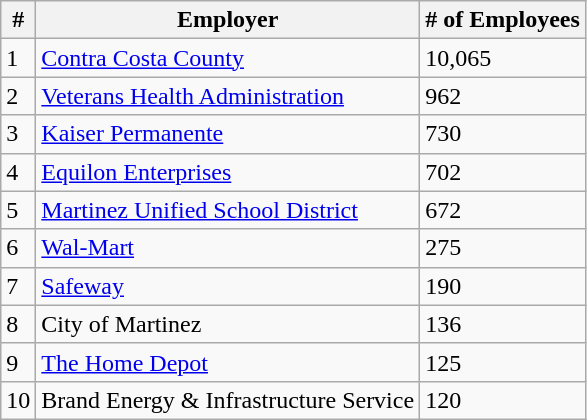<table class="wikitable">
<tr>
<th>#</th>
<th>Employer</th>
<th># of Employees</th>
</tr>
<tr>
<td>1</td>
<td><a href='#'>Contra Costa County</a></td>
<td>10,065</td>
</tr>
<tr>
<td>2</td>
<td><a href='#'>Veterans Health Administration</a></td>
<td>962</td>
</tr>
<tr>
<td>3</td>
<td><a href='#'>Kaiser Permanente</a></td>
<td>730</td>
</tr>
<tr>
<td>4</td>
<td><a href='#'>Equilon Enterprises</a></td>
<td>702</td>
</tr>
<tr>
<td>5</td>
<td><a href='#'>Martinez Unified School District</a></td>
<td>672</td>
</tr>
<tr>
<td>6</td>
<td><a href='#'>Wal-Mart</a></td>
<td>275</td>
</tr>
<tr>
<td>7</td>
<td><a href='#'>Safeway</a></td>
<td>190</td>
</tr>
<tr>
<td>8</td>
<td>City of Martinez</td>
<td>136</td>
</tr>
<tr>
<td>9</td>
<td><a href='#'>The Home Depot</a></td>
<td>125</td>
</tr>
<tr>
<td>10</td>
<td>Brand Energy & Infrastructure Service</td>
<td>120</td>
</tr>
</table>
